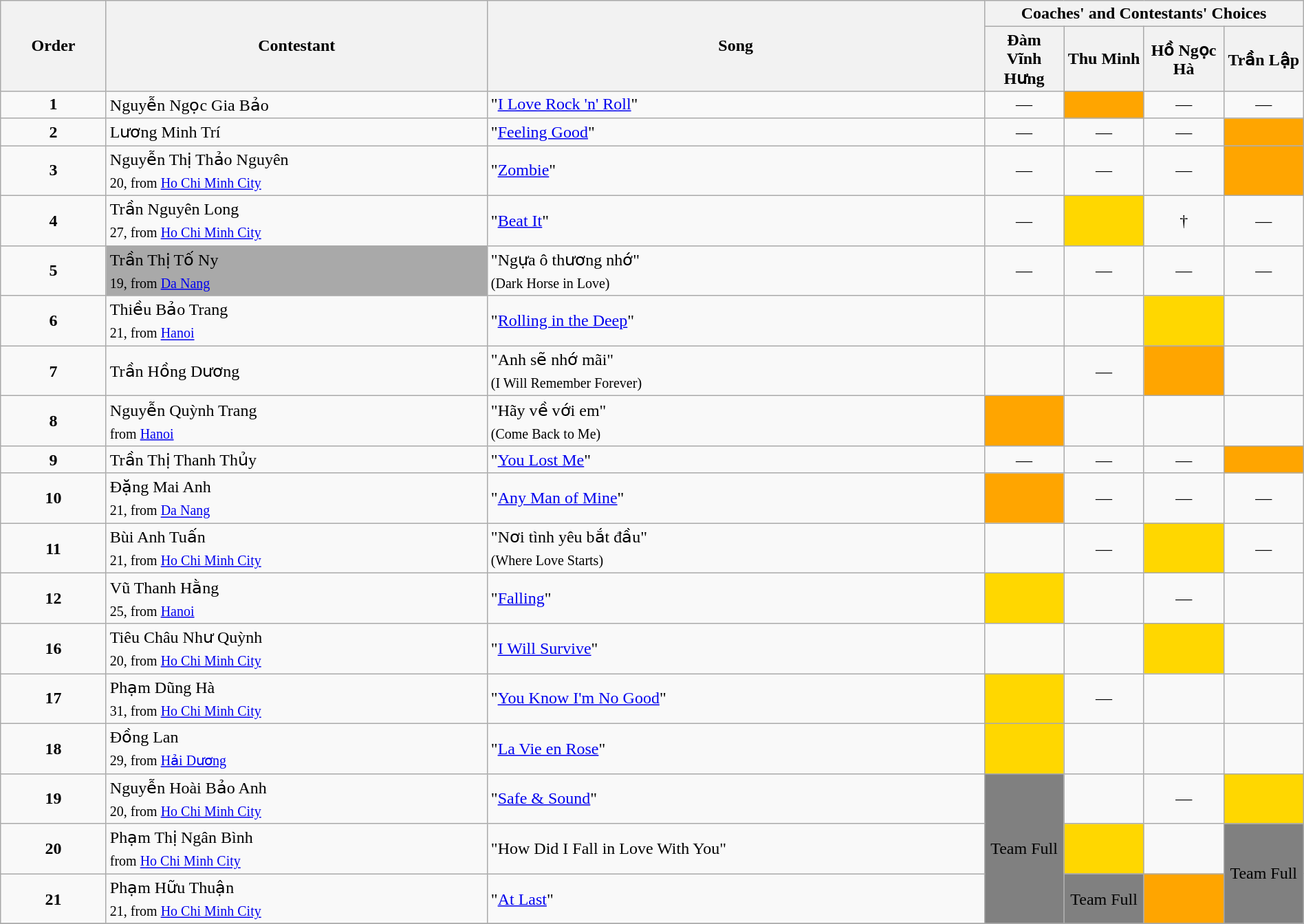<table class="wikitable" style="width:100%;">
<tr>
<th rowspan=2>Order</th>
<th rowspan=2>Contestant</th>
<th rowspan=2>Song</th>
<th colspan=4>Coaches' and Contestants' Choices</th>
</tr>
<tr>
<th width="70">Đàm Vĩnh Hưng</th>
<th width="70">Thu Minh</th>
<th width="70">Hồ Ngọc Hà</th>
<th width="70">Trần Lập</th>
</tr>
<tr>
<td align="center"><strong>1</strong></td>
<td>Nguyễn Ngọc Gia Bảo</td>
<td>"<a href='#'>I Love Rock 'n' Roll</a>"</td>
<td align="center">—</td>
<td style="background:orange;text-align:center;"></td>
<td align="center">—</td>
<td align="center">—</td>
</tr>
<tr>
<td align="center"><strong>2</strong></td>
<td>Lương Minh Trí</td>
<td>"<a href='#'>Feeling Good</a>"</td>
<td align="center">—</td>
<td align="center">—</td>
<td align="center">—</td>
<td style="background:orange;text-align:center;"></td>
</tr>
<tr>
<td align="center"><strong>3</strong></td>
<td>Nguyễn Thị Thảo Nguyên<br><sub>20, from <a href='#'>Ho Chi Minh City</a></sub></td>
<td>"<a href='#'>Zombie</a>"</td>
<td align="center">—</td>
<td align="center">—</td>
<td align="center">—</td>
<td style="background:orange;text-align:center;"></td>
</tr>
<tr>
<td align="center"><strong>4</strong></td>
<td>Trần Nguyên Long<br><sub>27, from <a href='#'>Ho Chi Minh City</a></sub></td>
<td>"<a href='#'>Beat It</a>"</td>
<td align="center">—</td>
<td style="background:gold;text-align:center;"></td>
<td style="text-align:center;">†</td>
<td align="center">—</td>
</tr>
<tr>
<td align="center"><strong>5</strong></td>
<td style="background:darkgrey;text-align:left;">Trần Thị Tố Ny<br><sub>19, from <a href='#'>Da Nang</a></sub></td>
<td>"Ngựa ô thương nhớ"<br><sub>(Dark Horse in Love)</sub></td>
<td align="center">—</td>
<td align="center">—</td>
<td align="center">—</td>
<td align="center">—</td>
</tr>
<tr>
<td align="center"><strong>6</strong></td>
<td>Thiều Bảo Trang<br><sub>21, from <a href='#'>Hanoi</a></sub></td>
<td>"<a href='#'>Rolling in the Deep</a>"</td>
<td style="text-align:center;"></td>
<td style="text-align:center;"></td>
<td style="background:gold;text-align:center;"></td>
<td style="text-align:center;"></td>
</tr>
<tr>
<td align="center"><strong>7</strong></td>
<td>Trần Hồng Dương</td>
<td>"Anh sẽ nhớ mãi"<br><sub>(I Will Remember Forever)</sub></td>
<td></td>
<td align="center">—</td>
<td style="background:orange;text-align:center;"></td>
<td></td>
</tr>
<tr>
<td align="center"><strong>8</strong></td>
<td>Nguyễn Quỳnh Trang<br><sub>from <a href='#'>Hanoi</a></sub></td>
<td>"Hãy về với em"<br><sub>(Come Back to Me)</sub></td>
<td style="background:orange;text-align:center;"></td>
<td></td>
<td></td>
<td></td>
</tr>
<tr>
<td align="center"><strong>9</strong></td>
<td>Trần Thị Thanh Thủy</td>
<td>"<a href='#'>You Lost Me</a>"</td>
<td align="center">—</td>
<td align="center">—</td>
<td align="center">—</td>
<td style="background:orange;text-align:center;"></td>
</tr>
<tr>
<td align="center"><strong>10</strong></td>
<td>Đặng Mai Anh<br><sub>21, from <a href='#'>Da Nang</a></sub></td>
<td>"<a href='#'>Any Man of Mine</a>"</td>
<td style="background:orange;text-align:center;"></td>
<td align="center">—</td>
<td align="center">—</td>
<td align="center">—</td>
</tr>
<tr>
<td align="center"><strong>11</strong></td>
<td>Bùi Anh Tuấn<br><sub>21, from <a href='#'>Ho Chi Minh City</a></sub></td>
<td>"Nơi tình yêu bắt đầu"<br><sub>(Where Love Starts)</sub></td>
<td style="text-align:center;"></td>
<td align="center">—</td>
<td style="background:gold;text-align:center;"></td>
<td align="center">—</td>
</tr>
<tr>
<td align="center"><strong>12</strong></td>
<td>Vũ Thanh Hằng<br><sub>25, from <a href='#'>Hanoi</a></sub></td>
<td>"<a href='#'>Falling</a>"</td>
<td style="background:gold;text-align:center;"></td>
<td style="text-align:center;"></td>
<td align="center">—</td>
<td style="text-align:center;"></td>
</tr>
<tr>
<td align="center"><strong>16</strong></td>
<td>Tiêu Châu Như Quỳnh<br><sub>20, from <a href='#'>Ho Chi Minh City</a></sub></td>
<td>"<a href='#'>I Will Survive</a>"</td>
<td style="text-align:center;"></td>
<td style="text-align:center;"></td>
<td style="background:gold;text-align:center;"></td>
<td style="text-align:center;"></td>
</tr>
<tr>
<td align="center"><strong>17</strong></td>
<td>Phạm Dũng Hà<br><sub>31, from <a href='#'>Ho Chi Minh City</a></sub></td>
<td>"<a href='#'>You Know I'm No Good</a>"</td>
<td style="background:gold;text-align:center;"></td>
<td align="center">—</td>
<td style="text-align:center;"></td>
<td style="text-align:center;"></td>
</tr>
<tr>
<td align="center"><strong>18</strong></td>
<td>Đồng Lan<br><sub>29, from <a href='#'>Hải Dương</a></sub></td>
<td>"<a href='#'>La Vie en Rose</a>"</td>
<td style="background:gold;text-align:center;"></td>
<td style="text-align:center;"></td>
<td style="text-align:center;"></td>
<td style="text-align:center;"></td>
</tr>
<tr>
<td align="center"><strong>19</strong></td>
<td>Nguyễn Hoài Bảo Anh<br><sub>20, from <a href='#'>Ho Chi Minh City</a></sub></td>
<td>"<a href='#'>Safe & Sound</a>"</td>
<td rowspan=3 bgcolor="gray" align="center">Team Full</td>
<td style="text-align:center;"></td>
<td align="center">—</td>
<td style="background:gold;text-align:center;"></td>
</tr>
<tr>
<td align="center"><strong>20</strong></td>
<td>Phạm Thị Ngân Bình<br><sub>from <a href='#'>Ho Chi Minh City</a></sub></td>
<td>"How Did I Fall in Love With You"</td>
<td style="background:gold;text-align:center;"></td>
<td style="text-align:center;"></td>
<td rowspan=2 bgcolor="gray" align="center">Team Full</td>
</tr>
<tr>
<td align="center"><strong>21</strong></td>
<td>Phạm Hữu Thuận<br><sub>21, from <a href='#'>Ho Chi Minh City</a></sub></td>
<td>"<a href='#'>At Last</a>"</td>
<td bgcolor="gray" align="center">Team Full</td>
<td style="background:orange;text-align:center;"></td>
</tr>
<tr>
</tr>
</table>
